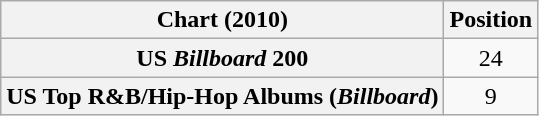<table class="wikitable sortable plainrowheaders">
<tr>
<th>Chart (2010)</th>
<th>Position</th>
</tr>
<tr>
<th scope="row">US <em>Billboard</em> 200</th>
<td style="text-align:center;">24</td>
</tr>
<tr>
<th scope="row">US Top R&B/Hip-Hop Albums (<em>Billboard</em>)</th>
<td style="text-align:center;">9</td>
</tr>
</table>
